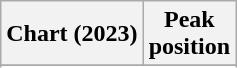<table class="wikitable sortable plainrowheaders" style="text-align:center">
<tr>
<th scope="col">Chart (2023)</th>
<th scope="col">Peak<br>position</th>
</tr>
<tr>
</tr>
<tr>
</tr>
<tr>
</tr>
<tr>
</tr>
</table>
